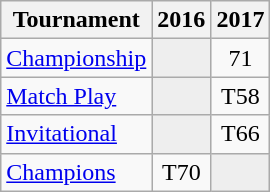<table class="wikitable" style="text-align:center;">
<tr>
<th>Tournament</th>
<th>2016</th>
<th>2017</th>
</tr>
<tr>
<td align="left"><a href='#'>Championship</a></td>
<td style="background:#eeeeee;"></td>
<td>71</td>
</tr>
<tr>
<td align="left"><a href='#'>Match Play</a></td>
<td style="background:#eeeeee;"></td>
<td>T58</td>
</tr>
<tr>
<td align="left"><a href='#'>Invitational</a></td>
<td style="background:#eeeeee;"></td>
<td>T66</td>
</tr>
<tr>
<td align="left"><a href='#'>Champions</a></td>
<td>T70</td>
<td style="background:#eeeeee;"></td>
</tr>
</table>
